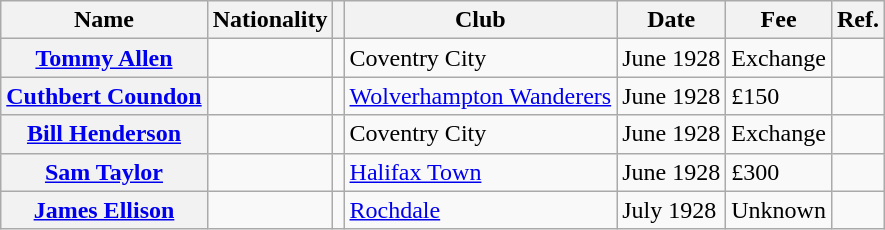<table class="wikitable plainrowheaders">
<tr>
<th scope="col">Name</th>
<th scope="col">Nationality</th>
<th scope="col"></th>
<th scope="col">Club</th>
<th scope="col">Date</th>
<th scope="col">Fee</th>
<th scope="col">Ref.</th>
</tr>
<tr>
<th scope="row"><a href='#'>Tommy Allen</a></th>
<td></td>
<td align="center"></td>
<td> Coventry City</td>
<td>June 1928</td>
<td>Exchange</td>
<td align="center"></td>
</tr>
<tr>
<th scope="row"><a href='#'>Cuthbert Coundon</a></th>
<td></td>
<td align="center"></td>
<td> <a href='#'>Wolverhampton Wanderers</a></td>
<td>June 1928</td>
<td>£150</td>
<td align="center"></td>
</tr>
<tr>
<th scope="row"><a href='#'>Bill Henderson</a></th>
<td></td>
<td align="center"></td>
<td> Coventry City</td>
<td>June 1928</td>
<td>Exchange</td>
<td align="center"></td>
</tr>
<tr>
<th scope="row"><a href='#'>Sam Taylor</a></th>
<td></td>
<td align="center"></td>
<td> <a href='#'>Halifax Town</a></td>
<td>June 1928</td>
<td>£300</td>
<td align="center"></td>
</tr>
<tr>
<th scope="row"><a href='#'>James Ellison</a></th>
<td></td>
<td align="center"></td>
<td> <a href='#'>Rochdale</a></td>
<td>July 1928</td>
<td>Unknown</td>
<td align="center"></td>
</tr>
</table>
